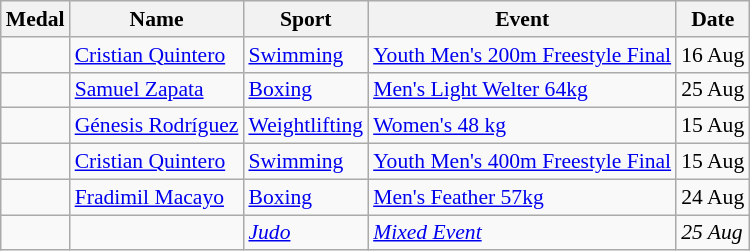<table class="wikitable sortable" style="font-size:90%">
<tr>
<th>Medal</th>
<th>Name</th>
<th>Sport</th>
<th>Event</th>
<th>Date</th>
</tr>
<tr>
<td></td>
<td><a href='#'>Cristian Quintero</a></td>
<td><a href='#'>Swimming</a></td>
<td><a href='#'>Youth Men's 200m Freestyle Final</a></td>
<td>16 Aug</td>
</tr>
<tr>
<td></td>
<td><a href='#'>Samuel Zapata</a></td>
<td><a href='#'>Boxing</a></td>
<td><a href='#'>Men's Light Welter 64kg</a></td>
<td>25 Aug</td>
</tr>
<tr>
<td></td>
<td><a href='#'>Génesis Rodríguez</a></td>
<td><a href='#'>Weightlifting</a></td>
<td><a href='#'>Women's 48 kg</a></td>
<td>15 Aug</td>
</tr>
<tr>
<td></td>
<td><a href='#'>Cristian Quintero</a></td>
<td><a href='#'>Swimming</a></td>
<td><a href='#'>Youth Men's 400m Freestyle Final</a></td>
<td>15 Aug</td>
</tr>
<tr>
<td></td>
<td><a href='#'>Fradimil Macayo</a></td>
<td><a href='#'>Boxing</a></td>
<td><a href='#'>Men's Feather 57kg</a></td>
<td>24 Aug</td>
</tr>
<tr>
<td><em></em></td>
<td><em></em></td>
<td><em><a href='#'>Judo</a></em></td>
<td><em><a href='#'>Mixed Event</a></em></td>
<td><em>25 Aug</em></td>
</tr>
</table>
